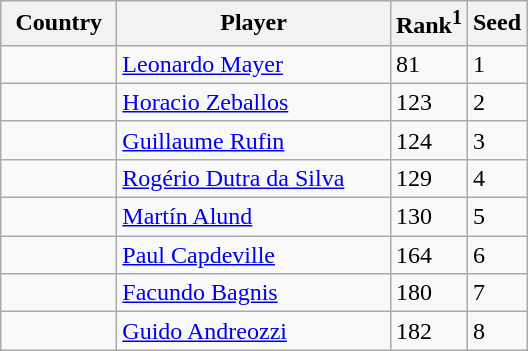<table class="sortable wikitable">
<tr>
<th width="70">Country</th>
<th width="175">Player</th>
<th>Rank<sup>1</sup></th>
<th>Seed</th>
</tr>
<tr>
<td></td>
<td><a href='#'>Leonardo Mayer</a></td>
<td>81</td>
<td>1</td>
</tr>
<tr>
<td></td>
<td><a href='#'>Horacio Zeballos</a></td>
<td>123</td>
<td>2</td>
</tr>
<tr>
<td></td>
<td><a href='#'>Guillaume Rufin</a></td>
<td>124</td>
<td>3</td>
</tr>
<tr>
<td></td>
<td><a href='#'>Rogério Dutra da Silva</a></td>
<td>129</td>
<td>4</td>
</tr>
<tr>
<td></td>
<td><a href='#'>Martín Alund</a></td>
<td>130</td>
<td>5</td>
</tr>
<tr>
<td></td>
<td><a href='#'>Paul Capdeville</a></td>
<td>164</td>
<td>6</td>
</tr>
<tr>
<td></td>
<td><a href='#'>Facundo Bagnis</a></td>
<td>180</td>
<td>7</td>
</tr>
<tr>
<td></td>
<td><a href='#'>Guido Andreozzi</a></td>
<td>182</td>
<td>8</td>
</tr>
</table>
